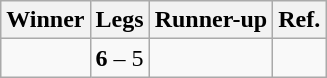<table class="wikitable">
<tr>
<th>Winner</th>
<th>Legs</th>
<th>Runner-up</th>
<th>Ref.</th>
</tr>
<tr>
<td align="right"></td>
<td align="center"><strong>6</strong> – 5</td>
<td></td>
<td align="center"></td>
</tr>
</table>
